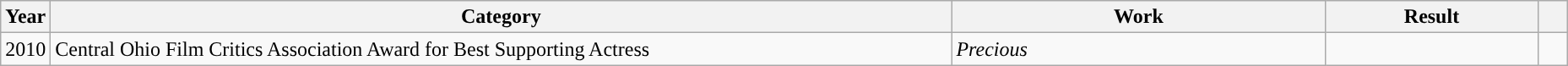<table class="wikitable">
<tr>
<th scope="col" style="width:1em;">Year</th>
<th scope="col" style="width:44em;">Category</th>
<th scope="col" style="width:18em;">Work</th>
<th scope="col" style="width:10em;">Result</th>
<th class="unsortable" style="width:1em;"></th>
</tr>
<tr>
<td>2010</td>
<td>Central Ohio Film Critics Association Award for Best Supporting Actress</td>
<td><em>Precious</em></td>
<td></td>
<td></td>
</tr>
</table>
